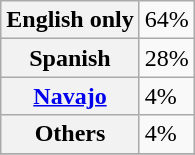<table class="wikitable floatright">
<tr>
<th scope="row">English only</th>
<td>64%</td>
</tr>
<tr>
<th scope="row">Spanish</th>
<td>28%</td>
</tr>
<tr>
<th scope="row"><a href='#'>Navajo</a></th>
<td>4%</td>
</tr>
<tr>
<th scope="row">Others</th>
<td>4%</td>
</tr>
<tr>
</tr>
</table>
